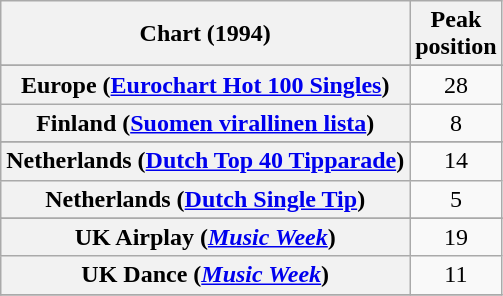<table class="wikitable sortable plainrowheaders" style="text-align:center">
<tr>
<th scope="col">Chart (1994)</th>
<th scope="col">Peak<br>position</th>
</tr>
<tr>
</tr>
<tr>
<th scope="row">Europe (<a href='#'>Eurochart Hot 100 Singles</a>)</th>
<td>28</td>
</tr>
<tr>
<th scope="row">Finland (<a href='#'>Suomen virallinen lista</a>)</th>
<td>8</td>
</tr>
<tr>
</tr>
<tr>
<th scope="row">Netherlands (<a href='#'>Dutch Top 40 Tipparade</a>)</th>
<td>14</td>
</tr>
<tr>
<th scope="row">Netherlands (<a href='#'>Dutch Single Tip</a>)</th>
<td>5</td>
</tr>
<tr>
</tr>
<tr>
</tr>
<tr>
</tr>
<tr>
</tr>
<tr>
<th scope="row">UK Airplay (<em><a href='#'>Music Week</a></em>)</th>
<td>19</td>
</tr>
<tr>
<th scope="row">UK Dance (<em><a href='#'>Music Week</a></em>)</th>
<td>11</td>
</tr>
<tr>
</tr>
</table>
